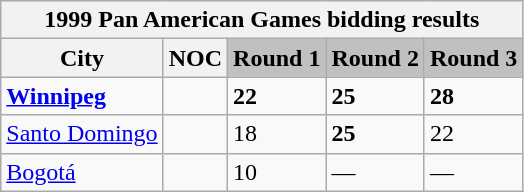<table class="wikitable">
<tr>
<th colspan="7">1999 Pan American Games bidding results</th>
</tr>
<tr>
<th>City</th>
<th>NOC</th>
<td bgcolor="silver"><strong>Round 1</strong></td>
<td bgcolor="silver"><strong>Round 2</strong></td>
<td bgcolor="silver"><strong>Round 3</strong></td>
</tr>
<tr>
<td><strong><a href='#'>Winnipeg</a></strong></td>
<td><strong></strong></td>
<td><strong>22</strong></td>
<td><strong>25</strong></td>
<td><strong>28</strong></td>
</tr>
<tr>
<td><a href='#'>Santo Domingo</a></td>
<td></td>
<td>18</td>
<td><strong>25</strong></td>
<td>22</td>
</tr>
<tr>
<td><a href='#'>Bogotá</a></td>
<td></td>
<td>10</td>
<td>—</td>
<td>—</td>
</tr>
</table>
